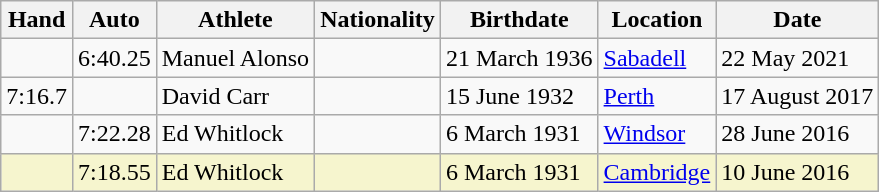<table class="wikitable">
<tr>
<th>Hand</th>
<th>Auto</th>
<th>Athlete</th>
<th>Nationality</th>
<th>Birthdate</th>
<th>Location</th>
<th>Date</th>
</tr>
<tr>
<td></td>
<td>6:40.25</td>
<td>Manuel Alonso</td>
<td></td>
<td>21 March 1936</td>
<td><a href='#'>Sabadell</a></td>
<td>22 May 2021</td>
</tr>
<tr>
<td>7:16.7</td>
<td></td>
<td>David Carr</td>
<td></td>
<td>15 June 1932</td>
<td><a href='#'>Perth</a></td>
<td>17 August 2017</td>
</tr>
<tr>
<td></td>
<td>7:22.28</td>
<td>Ed Whitlock</td>
<td></td>
<td>6 March 1931</td>
<td><a href='#'>Windsor</a></td>
<td>28 June 2016</td>
</tr>
<tr bgcolor=#f6F5CE>
<td></td>
<td>7:18.55</td>
<td>Ed Whitlock</td>
<td></td>
<td>6 March 1931</td>
<td><a href='#'>Cambridge</a></td>
<td>10 June 2016</td>
</tr>
</table>
